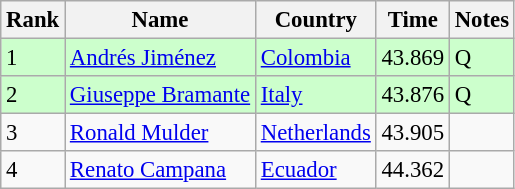<table class="wikitable" style="font-size:95%" style="text-align:center; width:35em;">
<tr>
<th>Rank</th>
<th>Name</th>
<th>Country</th>
<th>Time</th>
<th>Notes</th>
</tr>
<tr bgcolor=ccffcc>
<td>1</td>
<td align=left><a href='#'>Andrés Jiménez</a></td>
<td align="left"> <a href='#'>Colombia</a></td>
<td>43.869</td>
<td>Q</td>
</tr>
<tr bgcolor=ccffcc>
<td>2</td>
<td align=left><a href='#'>Giuseppe Bramante</a></td>
<td align="left"> <a href='#'>Italy</a></td>
<td>43.876</td>
<td>Q</td>
</tr>
<tr>
<td>3</td>
<td align=left><a href='#'>Ronald Mulder</a></td>
<td align="left"> <a href='#'>Netherlands</a></td>
<td>43.905</td>
<td></td>
</tr>
<tr>
<td>4</td>
<td align=left><a href='#'>Renato Campana</a></td>
<td align=left> <a href='#'>Ecuador</a></td>
<td>44.362</td>
<td></td>
</tr>
</table>
